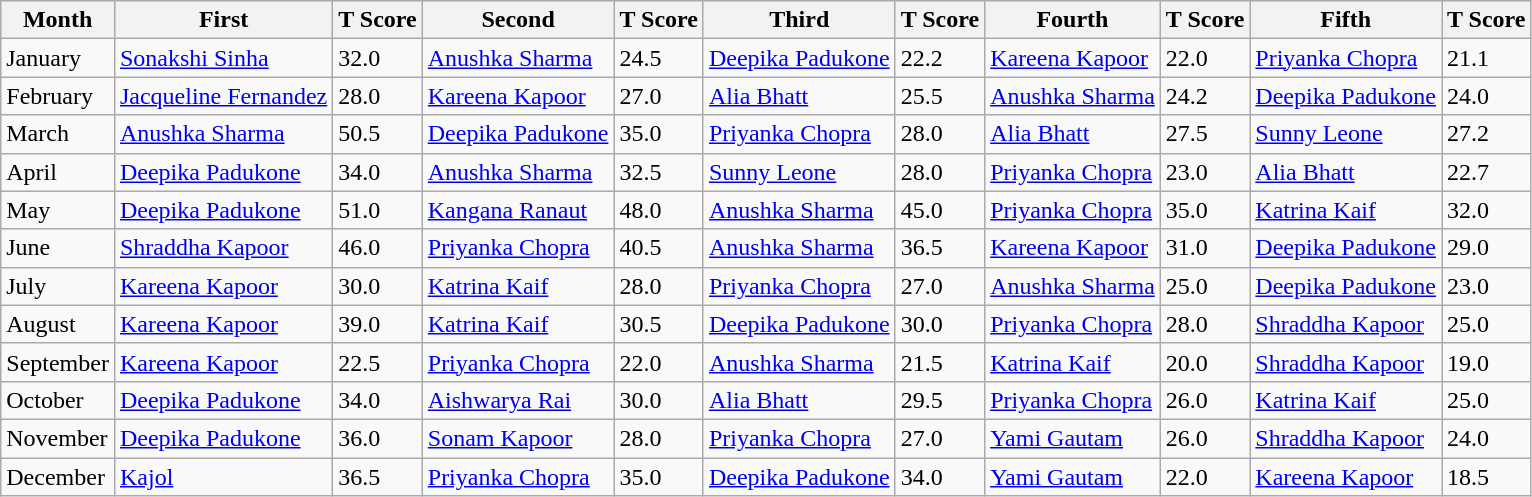<table class="wikitable sortable">
<tr>
<th>Month</th>
<th>First</th>
<th>T Score</th>
<th>Second</th>
<th>T Score</th>
<th>Third</th>
<th>T Score</th>
<th>Fourth</th>
<th>T Score</th>
<th>Fifth</th>
<th>T Score</th>
</tr>
<tr>
<td>January</td>
<td><a href='#'>Sonakshi Sinha</a></td>
<td>32.0</td>
<td><a href='#'>Anushka Sharma</a></td>
<td>24.5</td>
<td><a href='#'>Deepika Padukone</a></td>
<td>22.2</td>
<td><a href='#'>Kareena Kapoor</a></td>
<td>22.0</td>
<td><a href='#'>Priyanka Chopra</a></td>
<td>21.1</td>
</tr>
<tr>
<td>February</td>
<td><a href='#'>Jacqueline Fernandez</a></td>
<td>28.0</td>
<td><a href='#'>Kareena Kapoor</a></td>
<td>27.0</td>
<td><a href='#'>Alia Bhatt</a></td>
<td>25.5</td>
<td><a href='#'>Anushka Sharma</a></td>
<td>24.2</td>
<td><a href='#'>Deepika Padukone</a></td>
<td>24.0</td>
</tr>
<tr>
<td>March</td>
<td><a href='#'>Anushka Sharma</a></td>
<td>50.5</td>
<td><a href='#'>Deepika Padukone</a></td>
<td>35.0</td>
<td><a href='#'>Priyanka Chopra</a></td>
<td>28.0</td>
<td><a href='#'>Alia Bhatt</a></td>
<td>27.5</td>
<td><a href='#'>Sunny Leone</a></td>
<td>27.2</td>
</tr>
<tr>
<td>April</td>
<td><a href='#'>Deepika Padukone</a></td>
<td>34.0</td>
<td><a href='#'>Anushka Sharma</a></td>
<td>32.5</td>
<td><a href='#'>Sunny Leone</a></td>
<td>28.0</td>
<td><a href='#'>Priyanka Chopra</a></td>
<td>23.0</td>
<td><a href='#'>Alia Bhatt</a></td>
<td>22.7</td>
</tr>
<tr>
<td>May</td>
<td><a href='#'>Deepika Padukone</a></td>
<td>51.0</td>
<td><a href='#'>Kangana Ranaut</a></td>
<td>48.0</td>
<td><a href='#'>Anushka Sharma</a></td>
<td>45.0</td>
<td><a href='#'>Priyanka Chopra</a></td>
<td>35.0</td>
<td><a href='#'>Katrina Kaif</a></td>
<td>32.0</td>
</tr>
<tr>
<td>June</td>
<td><a href='#'>Shraddha Kapoor</a></td>
<td>46.0</td>
<td><a href='#'>Priyanka Chopra</a></td>
<td>40.5</td>
<td><a href='#'>Anushka Sharma</a></td>
<td>36.5</td>
<td><a href='#'>Kareena Kapoor</a></td>
<td>31.0</td>
<td><a href='#'>Deepika Padukone</a></td>
<td>29.0</td>
</tr>
<tr>
<td>July</td>
<td><a href='#'>Kareena Kapoor</a></td>
<td>30.0</td>
<td><a href='#'>Katrina Kaif</a></td>
<td>28.0</td>
<td><a href='#'>Priyanka Chopra</a></td>
<td>27.0</td>
<td><a href='#'>Anushka Sharma</a></td>
<td>25.0</td>
<td><a href='#'>Deepika Padukone</a></td>
<td>23.0</td>
</tr>
<tr>
<td>August</td>
<td><a href='#'>Kareena Kapoor</a></td>
<td>39.0</td>
<td><a href='#'>Katrina Kaif</a></td>
<td>30.5</td>
<td><a href='#'>Deepika Padukone</a></td>
<td>30.0</td>
<td><a href='#'>Priyanka Chopra</a></td>
<td>28.0</td>
<td><a href='#'>Shraddha Kapoor</a></td>
<td>25.0</td>
</tr>
<tr>
<td>September</td>
<td><a href='#'>Kareena Kapoor</a></td>
<td>22.5</td>
<td><a href='#'>Priyanka Chopra</a></td>
<td>22.0</td>
<td><a href='#'>Anushka Sharma</a></td>
<td>21.5</td>
<td><a href='#'>Katrina Kaif</a></td>
<td>20.0</td>
<td><a href='#'>Shraddha Kapoor</a></td>
<td>19.0</td>
</tr>
<tr>
<td>October</td>
<td><a href='#'>Deepika Padukone</a></td>
<td>34.0</td>
<td><a href='#'>Aishwarya Rai</a></td>
<td>30.0</td>
<td><a href='#'>Alia Bhatt</a></td>
<td>29.5</td>
<td><a href='#'>Priyanka Chopra</a></td>
<td>26.0</td>
<td><a href='#'>Katrina Kaif</a></td>
<td>25.0</td>
</tr>
<tr>
<td>November</td>
<td><a href='#'>Deepika Padukone</a></td>
<td>36.0</td>
<td><a href='#'>Sonam Kapoor</a></td>
<td>28.0</td>
<td><a href='#'>Priyanka Chopra</a></td>
<td>27.0</td>
<td><a href='#'>Yami Gautam</a></td>
<td>26.0</td>
<td><a href='#'>Shraddha Kapoor</a></td>
<td>24.0</td>
</tr>
<tr>
<td>December</td>
<td><a href='#'>Kajol</a></td>
<td>36.5</td>
<td><a href='#'>Priyanka Chopra</a></td>
<td>35.0</td>
<td><a href='#'>Deepika Padukone</a></td>
<td>34.0</td>
<td><a href='#'>Yami Gautam</a></td>
<td>22.0</td>
<td><a href='#'>Kareena Kapoor</a></td>
<td>18.5</td>
</tr>
</table>
